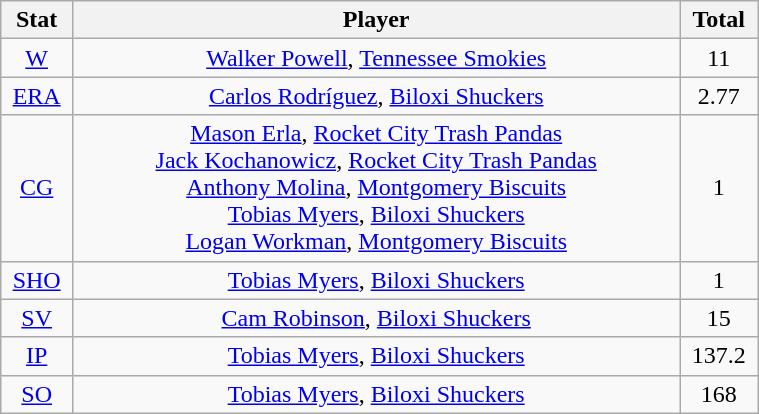<table class="wikitable" width="40%" style="text-align:center;">
<tr>
<th width="5%">Stat</th>
<th width="60%">Player</th>
<th width="5%">Total</th>
</tr>
<tr>
<td><a href='#'>W</a></td>
<td><a href='#'>Walker Powell</a>, <a href='#'>Tennessee Smokies</a></td>
<td>11</td>
</tr>
<tr>
<td><a href='#'>ERA</a></td>
<td><a href='#'>Carlos Rodríguez</a>, <a href='#'>Biloxi Shuckers</a></td>
<td>2.77</td>
</tr>
<tr>
<td><a href='#'>CG</a></td>
<td><a href='#'>Mason Erla</a>, <a href='#'>Rocket City Trash Pandas</a> <br> <a href='#'>Jack Kochanowicz</a>, <a href='#'>Rocket City Trash Pandas</a> <br> <a href='#'>Anthony Molina</a>, <a href='#'>Montgomery Biscuits</a> <br> <a href='#'>Tobias Myers</a>, <a href='#'>Biloxi Shuckers</a> <br> <a href='#'>Logan Workman</a>, <a href='#'>Montgomery Biscuits</a></td>
<td>1</td>
</tr>
<tr>
<td><a href='#'>SHO</a></td>
<td><a href='#'>Tobias Myers</a>, <a href='#'>Biloxi Shuckers</a></td>
<td>1</td>
</tr>
<tr>
<td><a href='#'>SV</a></td>
<td><a href='#'>Cam Robinson</a>, <a href='#'>Biloxi Shuckers</a></td>
<td>15</td>
</tr>
<tr>
<td><a href='#'>IP</a></td>
<td><a href='#'>Tobias Myers</a>, <a href='#'>Biloxi Shuckers</a></td>
<td>137.2</td>
</tr>
<tr>
<td><a href='#'>SO</a></td>
<td><a href='#'>Tobias Myers</a>, <a href='#'>Biloxi Shuckers</a></td>
<td>168</td>
</tr>
</table>
